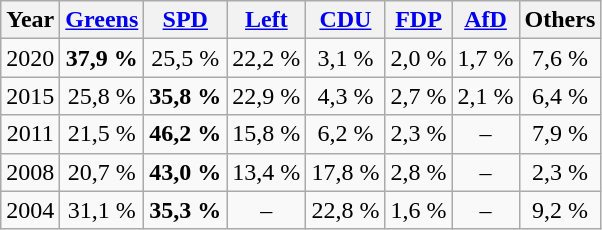<table class="wikitable zebra" style="text-align:center">
<tr class="hintergrundfarbe5">
<th>Year</th>
<th><a href='#'>Greens</a></th>
<th><a href='#'>SPD</a></th>
<th><a href='#'>Left</a></th>
<th><a href='#'>CDU</a></th>
<th><a href='#'>FDP</a></th>
<th><a href='#'>AfD</a></th>
<th>Others</th>
</tr>
<tr>
<td>2020</td>
<td><strong>37,9 %</strong></td>
<td>25,5 %</td>
<td>22,2 %</td>
<td>3,1 %</td>
<td>2,0 %</td>
<td>1,7 %</td>
<td>7,6 %</td>
</tr>
<tr>
<td>2015</td>
<td>25,8 %</td>
<td><strong>35,8 %</strong></td>
<td>22,9 %</td>
<td>4,3 %</td>
<td>2,7 %</td>
<td>2,1 %</td>
<td>6,4 %</td>
</tr>
<tr>
<td>2011</td>
<td>21,5 %</td>
<td><strong>46,2 %</strong></td>
<td>15,8 %</td>
<td>6,2 %</td>
<td>2,3 %</td>
<td>–</td>
<td>7,9 %</td>
</tr>
<tr>
<td>2008</td>
<td>20,7 %</td>
<td><strong>43,0 %</strong></td>
<td>13,4 %</td>
<td>17,8 %</td>
<td>2,8 %</td>
<td>–</td>
<td>2,3 %</td>
</tr>
<tr>
<td>2004</td>
<td>31,1 %</td>
<td><strong>35,3 %</strong></td>
<td>–</td>
<td>22,8 %</td>
<td>1,6 %</td>
<td>–</td>
<td>9,2 %</td>
</tr>
</table>
